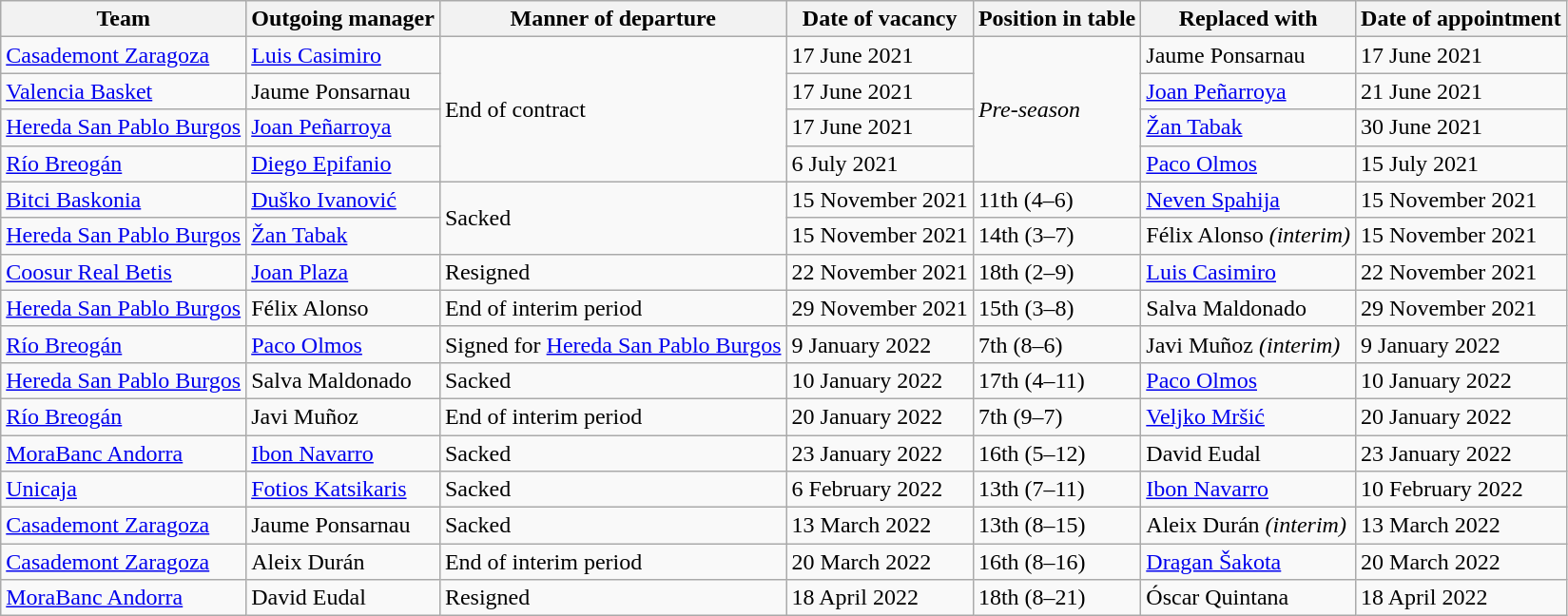<table class="wikitable sortable">
<tr>
<th>Team</th>
<th>Outgoing manager</th>
<th>Manner of departure</th>
<th>Date of vacancy</th>
<th>Position in table</th>
<th>Replaced with</th>
<th>Date of appointment</th>
</tr>
<tr>
<td><a href='#'>Casademont Zaragoza</a></td>
<td> <a href='#'>Luis Casimiro</a></td>
<td rowspan="4">End of contract</td>
<td>17 June 2021</td>
<td rowspan="4"><em>Pre-season</em></td>
<td> Jaume Ponsarnau</td>
<td>17 June 2021</td>
</tr>
<tr>
<td><a href='#'>Valencia Basket</a></td>
<td> Jaume Ponsarnau</td>
<td>17 June 2021</td>
<td> <a href='#'>Joan Peñarroya</a></td>
<td>21 June 2021</td>
</tr>
<tr>
<td><a href='#'>Hereda San Pablo Burgos</a></td>
<td> <a href='#'>Joan Peñarroya</a></td>
<td>17 June 2021</td>
<td> <a href='#'>Žan Tabak</a></td>
<td>30 June 2021</td>
</tr>
<tr>
<td><a href='#'>Río Breogán</a></td>
<td> <a href='#'>Diego Epifanio</a></td>
<td>6 July 2021</td>
<td> <a href='#'>Paco Olmos</a></td>
<td>15 July 2021</td>
</tr>
<tr>
<td><a href='#'>Bitci Baskonia</a></td>
<td> <a href='#'>Duško Ivanović</a></td>
<td rowspan="2">Sacked</td>
<td>15 November 2021</td>
<td>11th (4–6)</td>
<td> <a href='#'>Neven Spahija</a></td>
<td>15 November 2021</td>
</tr>
<tr>
<td><a href='#'>Hereda San Pablo Burgos</a></td>
<td> <a href='#'>Žan Tabak</a></td>
<td>15 November 2021</td>
<td>14th (3–7)</td>
<td> Félix Alonso <em>(interim)</em></td>
<td>15 November 2021</td>
</tr>
<tr>
<td><a href='#'>Coosur Real Betis</a></td>
<td> <a href='#'>Joan Plaza</a></td>
<td>Resigned</td>
<td>22 November 2021</td>
<td>18th (2–9)</td>
<td> <a href='#'>Luis Casimiro</a></td>
<td>22 November 2021</td>
</tr>
<tr>
<td><a href='#'>Hereda San Pablo Burgos</a></td>
<td> Félix Alonso</td>
<td>End of interim period</td>
<td>29 November 2021</td>
<td>15th (3–8)</td>
<td> Salva Maldonado</td>
<td>29 November 2021</td>
</tr>
<tr>
<td><a href='#'>Río Breogán</a></td>
<td> <a href='#'>Paco Olmos</a></td>
<td>Signed for <a href='#'>Hereda San Pablo Burgos</a></td>
<td>9 January 2022</td>
<td>7th (8–6)</td>
<td> Javi Muñoz <em>(interim)</em></td>
<td>9 January 2022</td>
</tr>
<tr>
<td><a href='#'>Hereda San Pablo Burgos</a></td>
<td> Salva Maldonado</td>
<td>Sacked</td>
<td>10 January 2022</td>
<td>17th (4–11)</td>
<td> <a href='#'>Paco Olmos</a></td>
<td>10 January 2022</td>
</tr>
<tr>
<td><a href='#'>Río Breogán</a></td>
<td> Javi Muñoz</td>
<td>End of interim period</td>
<td>20 January 2022</td>
<td>7th (9–7)</td>
<td> <a href='#'>Veljko Mršić</a></td>
<td>20 January 2022</td>
</tr>
<tr>
<td><a href='#'>MoraBanc Andorra</a></td>
<td> <a href='#'>Ibon Navarro</a></td>
<td>Sacked</td>
<td>23 January 2022</td>
<td>16th (5–12)</td>
<td> David Eudal</td>
<td>23 January 2022</td>
</tr>
<tr>
<td><a href='#'>Unicaja</a></td>
<td> <a href='#'>Fotios Katsikaris</a></td>
<td>Sacked</td>
<td>6 February 2022</td>
<td>13th (7–11)</td>
<td> <a href='#'>Ibon Navarro</a></td>
<td>10 February 2022</td>
</tr>
<tr>
<td><a href='#'>Casademont Zaragoza</a></td>
<td> Jaume Ponsarnau</td>
<td>Sacked</td>
<td>13 March 2022</td>
<td>13th (8–15)</td>
<td> Aleix Durán <em>(interim)</em></td>
<td>13 March 2022</td>
</tr>
<tr>
<td><a href='#'>Casademont Zaragoza</a></td>
<td> Aleix Durán</td>
<td>End of interim period</td>
<td>20 March 2022</td>
<td>16th (8–16)</td>
<td> <a href='#'>Dragan Šakota</a></td>
<td>20 March 2022</td>
</tr>
<tr>
<td><a href='#'>MoraBanc Andorra</a></td>
<td> David Eudal</td>
<td>Resigned</td>
<td>18 April 2022</td>
<td>18th (8–21)</td>
<td> Óscar Quintana</td>
<td>18 April 2022</td>
</tr>
</table>
